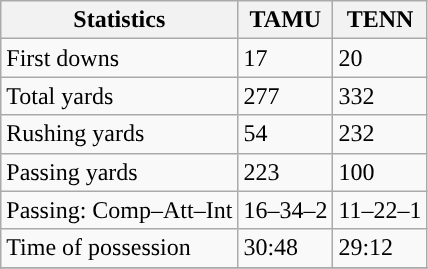<table class="wikitable" style="float: left;">
<tr>
<th>Statistics</th>
<th>TAMU</th>
<th>TENN</th>
</tr>
<tr>
<td>First downs</td>
<td>17</td>
<td>20</td>
</tr>
<tr>
<td>Total yards</td>
<td>277</td>
<td>332</td>
</tr>
<tr>
<td>Rushing yards</td>
<td>54</td>
<td>232</td>
</tr>
<tr>
<td>Passing yards</td>
<td>223</td>
<td>100</td>
</tr>
<tr>
<td>Passing: Comp–Att–Int</td>
<td>16–34–2</td>
<td>11–22–1</td>
</tr>
<tr>
<td>Time of possession</td>
<td>30:48</td>
<td>29:12</td>
</tr>
<tr>
</tr>
</table>
